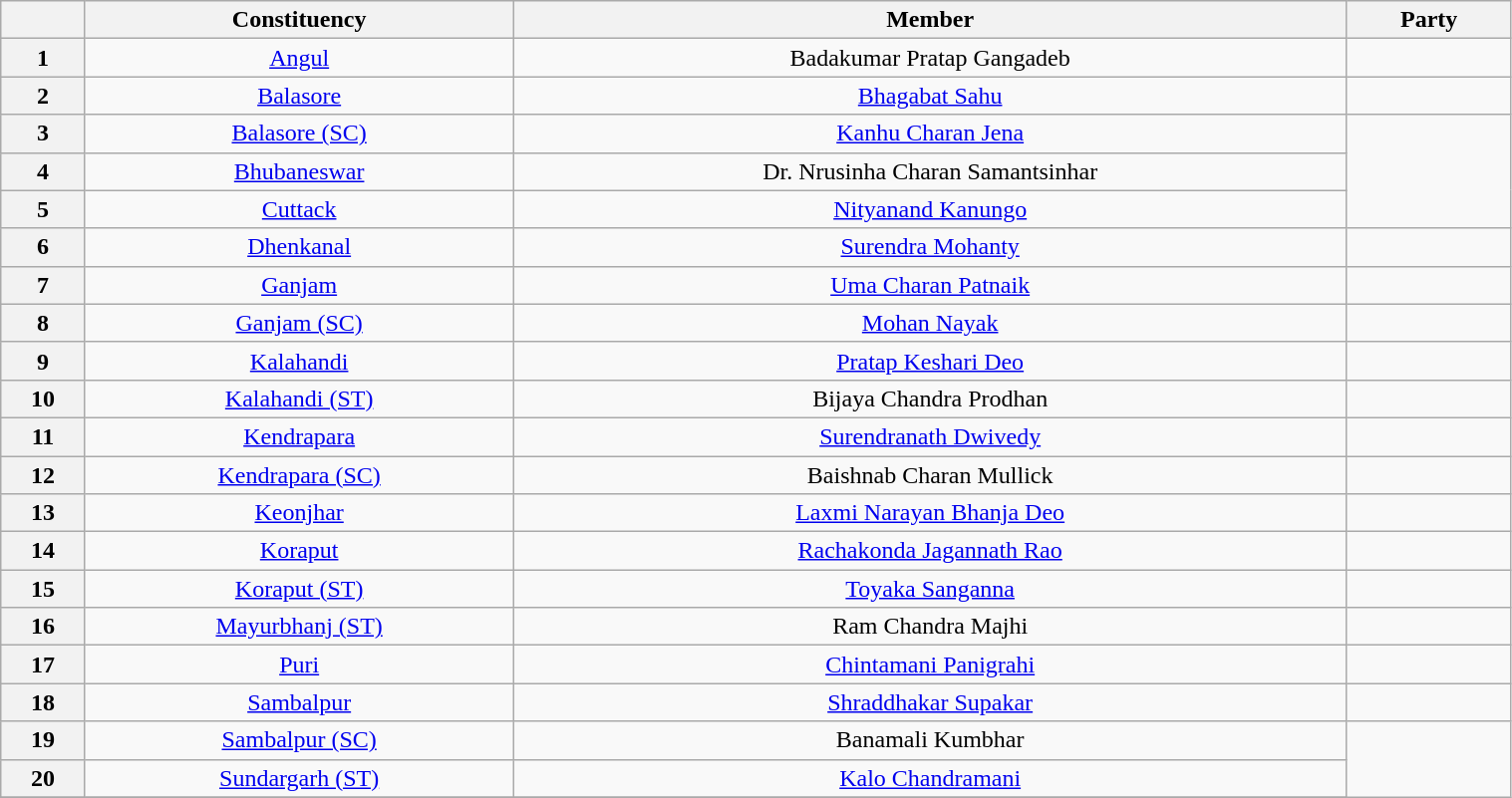<table class="wikitable sortable" style="width:80%; text-align:center">
<tr>
<th></th>
<th>Constituency</th>
<th>Member</th>
<th colspan="2" scope="col">Party</th>
</tr>
<tr>
<th>1</th>
<td><a href='#'>Angul</a></td>
<td>Badakumar Pratap Gangadeb</td>
<td></td>
</tr>
<tr>
<th>2</th>
<td><a href='#'>Balasore</a></td>
<td><a href='#'>Bhagabat Sahu</a></td>
<td></td>
</tr>
<tr>
<th>3</th>
<td><a href='#'>Balasore (SC)</a></td>
<td><a href='#'>Kanhu Charan Jena</a></td>
</tr>
<tr>
<th>4</th>
<td><a href='#'>Bhubaneswar</a></td>
<td>Dr. Nrusinha Charan Samantsinhar</td>
</tr>
<tr>
<th>5</th>
<td><a href='#'>Cuttack</a></td>
<td><a href='#'>Nityanand Kanungo</a></td>
</tr>
<tr>
<th>6</th>
<td><a href='#'>Dhenkanal</a></td>
<td><a href='#'>Surendra Mohanty</a></td>
<td></td>
</tr>
<tr>
<th>7</th>
<td><a href='#'>Ganjam</a></td>
<td><a href='#'>Uma Charan Patnaik</a></td>
<td></td>
</tr>
<tr>
<th>8</th>
<td><a href='#'>Ganjam (SC)</a></td>
<td><a href='#'>Mohan Nayak</a></td>
<td></td>
</tr>
<tr>
<th>9</th>
<td><a href='#'>Kalahandi</a></td>
<td><a href='#'>Pratap Keshari Deo</a></td>
<td></td>
</tr>
<tr>
<th>10</th>
<td><a href='#'>Kalahandi (ST)</a></td>
<td>Bijaya Chandra Prodhan</td>
</tr>
<tr>
<th>11</th>
<td><a href='#'>Kendrapara</a></td>
<td><a href='#'>Surendranath Dwivedy</a></td>
<td></td>
</tr>
<tr>
<th>12</th>
<td><a href='#'>Kendrapara (SC)</a></td>
<td>Baishnab Charan Mullick</td>
</tr>
<tr>
<th>13</th>
<td><a href='#'>Keonjhar</a></td>
<td><a href='#'>Laxmi Narayan Bhanja Deo</a></td>
<td></td>
</tr>
<tr>
<th>14</th>
<td><a href='#'>Koraput</a></td>
<td><a href='#'>Rachakonda Jagannath Rao</a></td>
<td></td>
</tr>
<tr>
<th>15</th>
<td><a href='#'>Koraput (ST)</a></td>
<td><a href='#'>Toyaka Sanganna</a></td>
</tr>
<tr>
<th>16</th>
<td><a href='#'>Mayurbhanj (ST)</a></td>
<td>Ram Chandra Majhi</td>
<td></td>
</tr>
<tr>
<th>17</th>
<td><a href='#'>Puri</a></td>
<td><a href='#'>Chintamani Panigrahi</a></td>
<td></td>
</tr>
<tr>
<th>18</th>
<td><a href='#'>Sambalpur</a></td>
<td><a href='#'>Shraddhakar Supakar</a></td>
<td></td>
</tr>
<tr>
<th>19</th>
<td><a href='#'>Sambalpur (SC)</a></td>
<td>Banamali Kumbhar</td>
</tr>
<tr>
<th>20</th>
<td><a href='#'>Sundargarh (ST)</a></td>
<td><a href='#'>Kalo Chandramani</a></td>
</tr>
<tr>
</tr>
</table>
